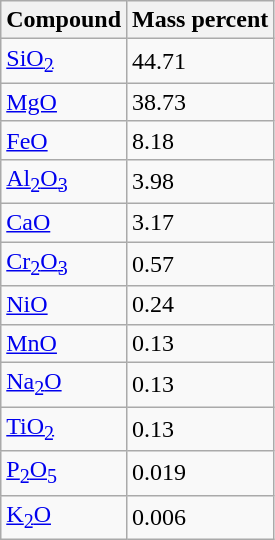<table class="wikitable">
<tr>
<th>Compound</th>
<th>Mass percent</th>
</tr>
<tr>
<td><a href='#'>SiO<sub>2</sub></a></td>
<td>44.71</td>
</tr>
<tr>
<td><a href='#'>MgO</a></td>
<td>38.73</td>
</tr>
<tr>
<td><a href='#'>FeO</a></td>
<td>8.18</td>
</tr>
<tr>
<td><a href='#'>Al<sub>2</sub>O<sub>3</sub></a></td>
<td>3.98</td>
</tr>
<tr>
<td><a href='#'>CaO</a></td>
<td>3.17</td>
</tr>
<tr>
<td><a href='#'>Cr<sub>2</sub>O<sub>3</sub></a></td>
<td>0.57</td>
</tr>
<tr>
<td><a href='#'>NiO</a></td>
<td>0.24</td>
</tr>
<tr>
<td><a href='#'>MnO</a></td>
<td>0.13</td>
</tr>
<tr>
<td><a href='#'>Na<sub>2</sub>O</a></td>
<td>0.13</td>
</tr>
<tr>
<td><a href='#'>TiO<sub>2</sub></a></td>
<td>0.13</td>
</tr>
<tr>
<td><a href='#'>P<sub>2</sub>O<sub>5</sub></a></td>
<td>0.019</td>
</tr>
<tr>
<td><a href='#'>K<sub>2</sub>O</a></td>
<td>0.006</td>
</tr>
</table>
